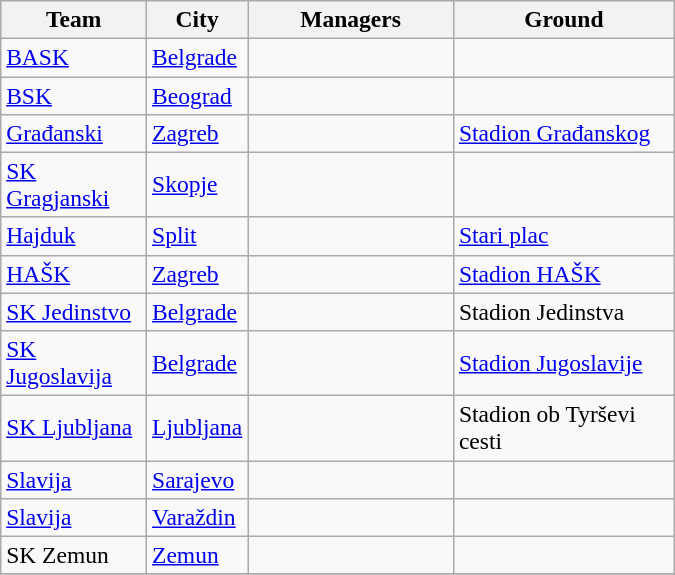<table class="wikitable sortable" style="text-align: left; font-size:98%;">
<tr>
<th width="90">Team</th>
<th width="60">City</th>
<th width="130">Managers</th>
<th width="140">Ground</th>
</tr>
<tr>
<td><a href='#'>BASK</a></td>
<td><a href='#'>Belgrade</a></td>
<td> </td>
<td></td>
</tr>
<tr>
<td><a href='#'>BSK</a></td>
<td><a href='#'>Beograd</a></td>
<td> </td>
<td></td>
</tr>
<tr>
<td><a href='#'>Građanski</a></td>
<td><a href='#'>Zagreb</a></td>
<td> </td>
<td><a href='#'>Stadion Građanskog</a></td>
</tr>
<tr>
<td><a href='#'>SK Gragjanski</a></td>
<td><a href='#'>Skopje</a></td>
<td> </td>
<td></td>
</tr>
<tr>
<td><a href='#'>Hajduk</a></td>
<td><a href='#'>Split</a></td>
<td> </td>
<td><a href='#'>Stari plac</a></td>
</tr>
<tr>
<td><a href='#'>HAŠK</a></td>
<td><a href='#'>Zagreb</a></td>
<td> </td>
<td><a href='#'>Stadion HAŠK</a></td>
</tr>
<tr>
<td><a href='#'>SK Jedinstvo</a></td>
<td><a href='#'>Belgrade</a></td>
<td> </td>
<td>Stadion Jedinstva</td>
</tr>
<tr>
<td><a href='#'>SK Jugoslavija</a></td>
<td><a href='#'>Belgrade</a></td>
<td> </td>
<td><a href='#'>Stadion Jugoslavije</a></td>
</tr>
<tr>
<td><a href='#'>SK Ljubljana</a></td>
<td><a href='#'>Ljubljana</a></td>
<td> </td>
<td>Stadion ob Tyrševi cesti</td>
</tr>
<tr>
<td><a href='#'>Slavija</a></td>
<td><a href='#'>Sarajevo</a></td>
<td></td>
<td></td>
</tr>
<tr>
<td><a href='#'>Slavija</a></td>
<td><a href='#'>Varaždin</a></td>
<td> </td>
<td></td>
</tr>
<tr>
<td>SK Zemun</td>
<td><a href='#'>Zemun</a></td>
<td> </td>
<td></td>
</tr>
<tr>
</tr>
</table>
